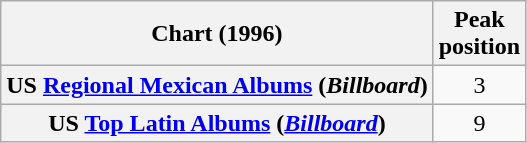<table class="wikitable sortable plainrowheaders">
<tr>
<th scope="col">Chart (1996)</th>
<th scope="col">Peak<br>position</th>
</tr>
<tr>
<th scope=row>US <a href='#'>Regional Mexican Albums</a> (<em>Billboard</em>)</th>
<td style="text-align:center;">3</td>
</tr>
<tr>
<th scope=row>US <a href='#'>Top Latin Albums</a> (<em><a href='#'>Billboard</a></em>)</th>
<td style="text-align:center;">9</td>
</tr>
</table>
